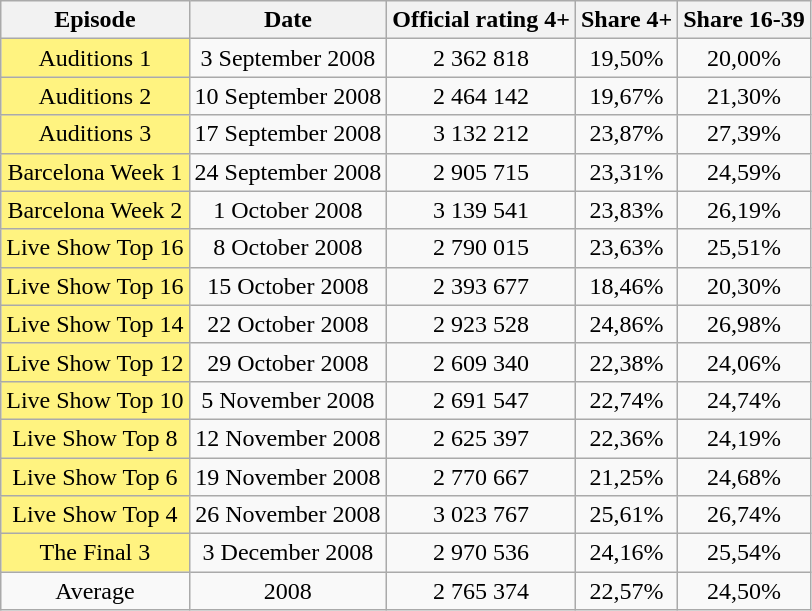<table class="wikitable" style="font-size:100%; text-align:center">
<tr>
<th>Episode</th>
<th>Date</th>
<th>Official rating 4+</th>
<th>Share 4+</th>
<th>Share 16-39</th>
</tr>
<tr>
<td style="background:#FFF380">Auditions 1</td>
<td>3 September 2008</td>
<td>2 362 818</td>
<td>19,50%</td>
<td>20,00%</td>
</tr>
<tr>
<td style="background:#FFF380">Auditions 2</td>
<td>10 September 2008</td>
<td>2 464 142</td>
<td>19,67%</td>
<td>21,30%</td>
</tr>
<tr>
<td style="background:#FFF380">Auditions 3</td>
<td>17 September 2008</td>
<td>3 132 212</td>
<td>23,87%</td>
<td>27,39%</td>
</tr>
<tr>
<td style="background:#FFF380">Barcelona Week 1</td>
<td>24 September 2008</td>
<td>2 905 715</td>
<td>23,31%</td>
<td>24,59%</td>
</tr>
<tr>
<td style="background:#FFF380">Barcelona Week 2</td>
<td>1 October 2008</td>
<td>3 139 541</td>
<td>23,83%</td>
<td>26,19%</td>
</tr>
<tr>
<td style="background:#FFF380">Live Show Top 16</td>
<td>8 October 2008</td>
<td>2 790 015</td>
<td>23,63%</td>
<td>25,51%</td>
</tr>
<tr>
<td style="background:#FFF380">Live Show Top 16</td>
<td>15 October 2008</td>
<td>2 393 677</td>
<td>18,46%</td>
<td>20,30%</td>
</tr>
<tr>
<td style="background:#FFF380">Live Show Top 14</td>
<td>22 October 2008</td>
<td>2 923 528</td>
<td>24,86%</td>
<td>26,98%</td>
</tr>
<tr>
<td style="background:#FFF380">Live Show Top 12</td>
<td>29 October 2008</td>
<td>2 609 340</td>
<td>22,38%</td>
<td>24,06%</td>
</tr>
<tr>
<td style="background:#FFF380">Live Show Top 10</td>
<td>5 November 2008</td>
<td>2 691 547</td>
<td>22,74%</td>
<td>24,74%</td>
</tr>
<tr>
<td style="background:#FFF380">Live Show Top 8</td>
<td>12 November 2008</td>
<td>2 625 397</td>
<td>22,36%</td>
<td>24,19%</td>
</tr>
<tr>
<td style="background:#FFF380">Live Show Top 6</td>
<td>19 November 2008</td>
<td>2 770 667</td>
<td>21,25%</td>
<td>24,68%</td>
</tr>
<tr>
<td style="background:#FFF380">Live Show Top 4</td>
<td>26 November 2008</td>
<td>3 023 767</td>
<td>25,61%</td>
<td>26,74%</td>
</tr>
<tr>
<td style="background:#FFF380">The Final 3</td>
<td>3 December 2008</td>
<td>2 970 536</td>
<td>24,16%</td>
<td>25,54%</td>
</tr>
<tr>
<td>Average</td>
<td>2008</td>
<td>2 765 374</td>
<td>22,57%</td>
<td>24,50%</td>
</tr>
</table>
